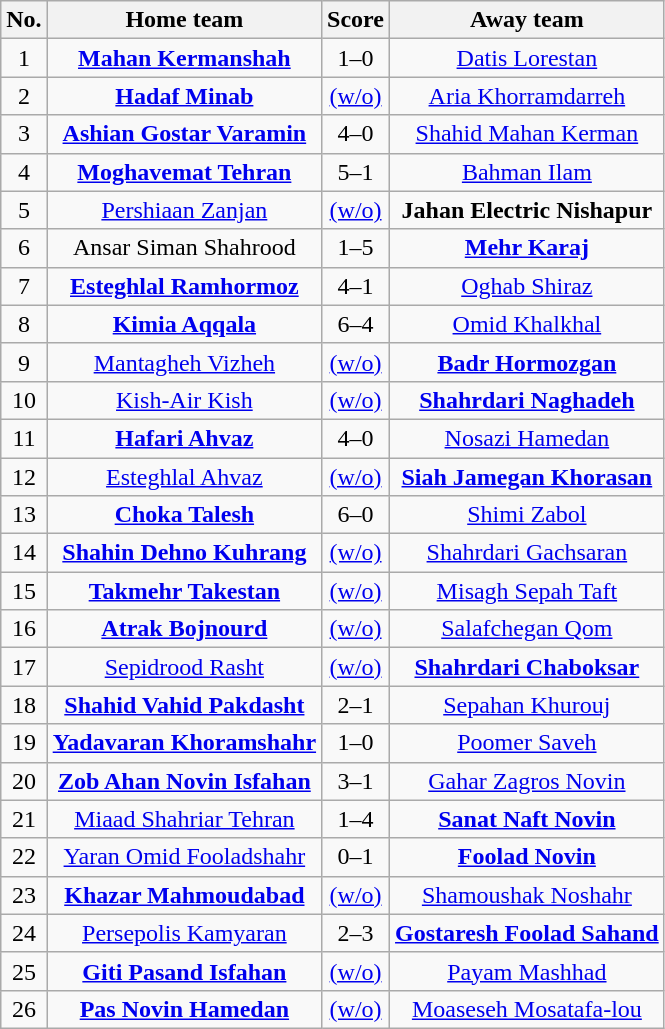<table class="wikitable sortable" style="text-align:center">
<tr>
<th>No.</th>
<th>Home team</th>
<th>Score</th>
<th>Away team</th>
</tr>
<tr>
<td>1</td>
<td><strong><a href='#'>Mahan Kermanshah</a></strong></td>
<td>1–0</td>
<td><a href='#'>Datis Lorestan</a></td>
</tr>
<tr>
<td>2</td>
<td><strong><a href='#'>Hadaf Minab</a></strong></td>
<td><a href='#'>(w/o)</a></td>
<td><a href='#'>Aria Khorramdarreh</a></td>
</tr>
<tr>
<td>3</td>
<td><strong><a href='#'>Ashian Gostar Varamin</a></strong></td>
<td>4–0</td>
<td><a href='#'>Shahid Mahan Kerman</a></td>
</tr>
<tr>
<td>4</td>
<td><strong><a href='#'>Moghavemat Tehran</a></strong></td>
<td>5–1</td>
<td><a href='#'>Bahman Ilam</a></td>
</tr>
<tr>
<td>5</td>
<td><a href='#'>Pershiaan Zanjan</a></td>
<td><a href='#'>(w/o)</a></td>
<td><strong>Jahan Electric Nishapur</strong></td>
</tr>
<tr>
<td>6</td>
<td>Ansar Siman Shahrood</td>
<td>1–5</td>
<td><strong><a href='#'>Mehr Karaj</a></strong></td>
</tr>
<tr>
<td>7</td>
<td><strong><a href='#'>Esteghlal Ramhormoz</a></strong></td>
<td>4–1</td>
<td><a href='#'>Oghab Shiraz</a></td>
</tr>
<tr>
<td>8</td>
<td><strong><a href='#'>Kimia Aqqala</a></strong></td>
<td>6–4</td>
<td><a href='#'>Omid Khalkhal</a></td>
</tr>
<tr>
<td>9</td>
<td><a href='#'>Mantagheh Vizheh</a></td>
<td><a href='#'>(w/o)</a></td>
<td><strong><a href='#'>Badr Hormozgan</a></strong></td>
</tr>
<tr>
<td>10</td>
<td><a href='#'>Kish-Air Kish</a></td>
<td><a href='#'>(w/o)</a></td>
<td><strong><a href='#'>Shahrdari Naghadeh</a></strong></td>
</tr>
<tr>
<td>11</td>
<td><strong><a href='#'>Hafari Ahvaz</a></strong></td>
<td>4–0</td>
<td><a href='#'>Nosazi Hamedan</a></td>
</tr>
<tr>
<td>12</td>
<td><a href='#'>Esteghlal Ahvaz</a></td>
<td><a href='#'>(w/o)</a></td>
<td><strong><a href='#'>Siah Jamegan Khorasan</a></strong></td>
</tr>
<tr>
<td>13</td>
<td><strong><a href='#'>Choka Talesh</a></strong></td>
<td>6–0</td>
<td><a href='#'>Shimi Zabol</a></td>
</tr>
<tr>
<td>14</td>
<td><strong><a href='#'>Shahin Dehno Kuhrang</a></strong></td>
<td><a href='#'>(w/o)</a></td>
<td><a href='#'>Shahrdari Gachsaran</a></td>
</tr>
<tr>
<td>15</td>
<td><strong><a href='#'>Takmehr Takestan</a></strong></td>
<td><a href='#'>(w/o)</a></td>
<td><a href='#'>Misagh Sepah Taft</a></td>
</tr>
<tr>
<td>16</td>
<td><strong><a href='#'>Atrak Bojnourd</a></strong></td>
<td><a href='#'>(w/o)</a></td>
<td><a href='#'>Salafchegan Qom</a></td>
</tr>
<tr>
<td>17</td>
<td><a href='#'>Sepidrood Rasht</a></td>
<td><a href='#'>(w/o)</a></td>
<td><strong><a href='#'>Shahrdari Chaboksar</a></strong></td>
</tr>
<tr>
<td>18</td>
<td><strong><a href='#'>Shahid Vahid Pakdasht</a></strong></td>
<td>2–1</td>
<td><a href='#'>Sepahan Khurouj</a></td>
</tr>
<tr>
<td>19</td>
<td><strong><a href='#'>Yadavaran Khoramshahr</a></strong></td>
<td>1–0</td>
<td><a href='#'>Poomer Saveh</a></td>
</tr>
<tr>
<td>20</td>
<td><strong><a href='#'>Zob Ahan Novin Isfahan</a></strong></td>
<td>3–1</td>
<td><a href='#'>Gahar Zagros Novin</a></td>
</tr>
<tr>
<td>21</td>
<td><a href='#'>Miaad Shahriar Tehran</a></td>
<td>1–4</td>
<td><strong><a href='#'>Sanat Naft Novin</a></strong></td>
</tr>
<tr>
<td>22</td>
<td><a href='#'>Yaran Omid Fooladshahr</a></td>
<td>0–1</td>
<td><strong><a href='#'>Foolad Novin</a></strong></td>
</tr>
<tr>
<td>23</td>
<td><strong><a href='#'>Khazar Mahmoudabad</a></strong></td>
<td><a href='#'>(w/o)</a></td>
<td><a href='#'>Shamoushak Noshahr</a></td>
</tr>
<tr>
<td>24</td>
<td><a href='#'>Persepolis Kamyaran</a></td>
<td>2–3</td>
<td><strong><a href='#'>Gostaresh Foolad Sahand</a></strong></td>
</tr>
<tr>
<td>25</td>
<td><strong><a href='#'>Giti Pasand Isfahan</a></strong></td>
<td><a href='#'>(w/o)</a></td>
<td><a href='#'>Payam Mashhad</a></td>
</tr>
<tr>
<td>26</td>
<td><strong><a href='#'>Pas Novin Hamedan</a></strong></td>
<td><a href='#'>(w/o)</a></td>
<td><a href='#'>Moaseseh Mosatafa-lou</a></td>
</tr>
</table>
